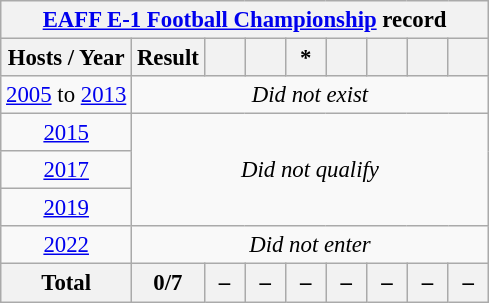<table class="wikitable" style="text-align: center;font-size:95%;">
<tr>
<th colspan=9><a href='#'>EAFF E-1 Football Championship</a> record</th>
</tr>
<tr>
<th>Hosts / Year</th>
<th>Result</th>
<th width=20></th>
<th width=20></th>
<th width=20>*</th>
<th width=20></th>
<th width=20></th>
<th width=20></th>
<th width=20></th>
</tr>
<tr>
<td> <a href='#'>2005</a> to  <a href='#'>2013</a></td>
<td colspan=8><em>Did not exist</em></td>
</tr>
<tr>
<td> <a href='#'>2015</a></td>
<td colspan=8 rowspan=3><em>Did not qualify</em></td>
</tr>
<tr>
<td> <a href='#'>2017</a></td>
</tr>
<tr>
<td> <a href='#'>2019</a></td>
</tr>
<tr>
<td> <a href='#'>2022</a></td>
<td colspan=8><em>Did not enter</em></td>
</tr>
<tr>
<th><strong>Total</strong></th>
<th>0/7</th>
<th>–</th>
<th>–</th>
<th>–</th>
<th>–</th>
<th>–</th>
<th>–</th>
<th>–</th>
</tr>
</table>
